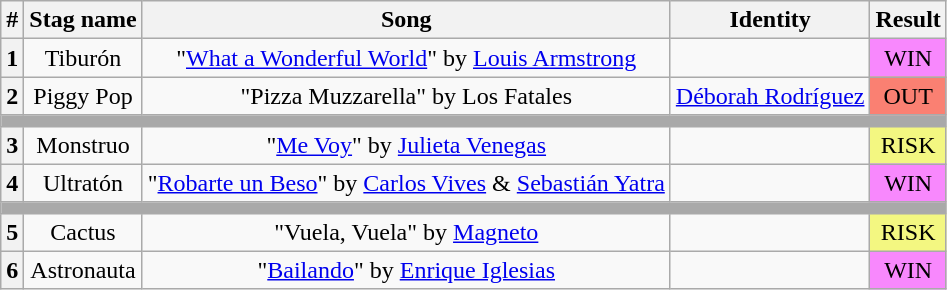<table class="wikitable plainrowheaders" style="text-align: center;">
<tr>
<th>#</th>
<th>Stag name</th>
<th>Song</th>
<th>Identity</th>
<th>Result</th>
</tr>
<tr>
<th><strong>1</strong></th>
<td>Tiburón</td>
<td>"<a href='#'>What a Wonderful World</a>" by <a href='#'>Louis Armstrong</a></td>
<td></td>
<td bgcolor=#F888FD>WIN</td>
</tr>
<tr>
<th><strong>2</strong></th>
<td>Piggy Pop</td>
<td>"Pizza Muzzarella" by Los Fatales</td>
<td><a href='#'>Déborah Rodríguez</a></td>
<td bgcolor=salmon>OUT</td>
</tr>
<tr>
<td colspan="5" style="background:darkgray"></td>
</tr>
<tr>
<th><strong>3</strong></th>
<td>Monstruo</td>
<td>"<a href='#'>Me Voy</a>" by <a href='#'>Julieta Venegas</a></td>
<td></td>
<td bgcolor=#F3F781>RISK</td>
</tr>
<tr>
<th><strong>4</strong></th>
<td>Ultratón</td>
<td>"<a href='#'>Robarte un Beso</a>" by <a href='#'>Carlos Vives</a> & <a href='#'>Sebastián Yatra</a></td>
<td></td>
<td bgcolor=#F888FD>WIN</td>
</tr>
<tr>
<td colspan="5" style="background:darkgray"></td>
</tr>
<tr>
<th><strong>5</strong></th>
<td>Cactus</td>
<td>"Vuela, Vuela" by <a href='#'>Magneto</a></td>
<td></td>
<td bgcolor=#F3F781>RISK</td>
</tr>
<tr>
<th><strong>6</strong></th>
<td>Astronauta</td>
<td>"<a href='#'>Bailando</a>" by <a href='#'>Enrique Iglesias</a></td>
<td></td>
<td bgcolor=#F888FD>WIN</td>
</tr>
</table>
